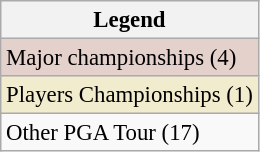<table class="wikitable" style="font-size:95%;">
<tr>
<th>Legend</th>
</tr>
<tr style="background:#e5d1cb;">
<td>Major championships (4)</td>
</tr>
<tr style="background:#f2ecce;">
<td>Players Championships (1)</td>
</tr>
<tr>
<td>Other PGA Tour (17)</td>
</tr>
</table>
